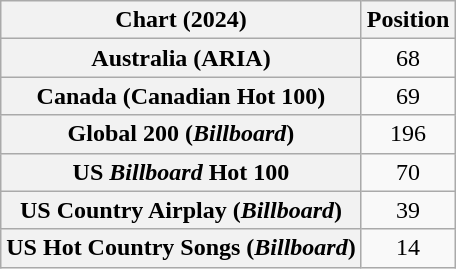<table class="wikitable sortable plainrowheaders" style="text-align:center">
<tr>
<th scope="col">Chart (2024)</th>
<th scope="col">Position</th>
</tr>
<tr>
<th scope="row">Australia (ARIA)</th>
<td>68</td>
</tr>
<tr>
<th scope="row">Canada (Canadian Hot 100)</th>
<td>69</td>
</tr>
<tr>
<th scope="row">Global 200 (<em>Billboard</em>)</th>
<td>196</td>
</tr>
<tr>
<th scope="row">US <em>Billboard</em> Hot 100</th>
<td>70</td>
</tr>
<tr>
<th scope="row">US Country Airplay (<em>Billboard</em>)</th>
<td>39</td>
</tr>
<tr>
<th scope="row">US Hot Country Songs (<em>Billboard</em>)</th>
<td>14</td>
</tr>
</table>
